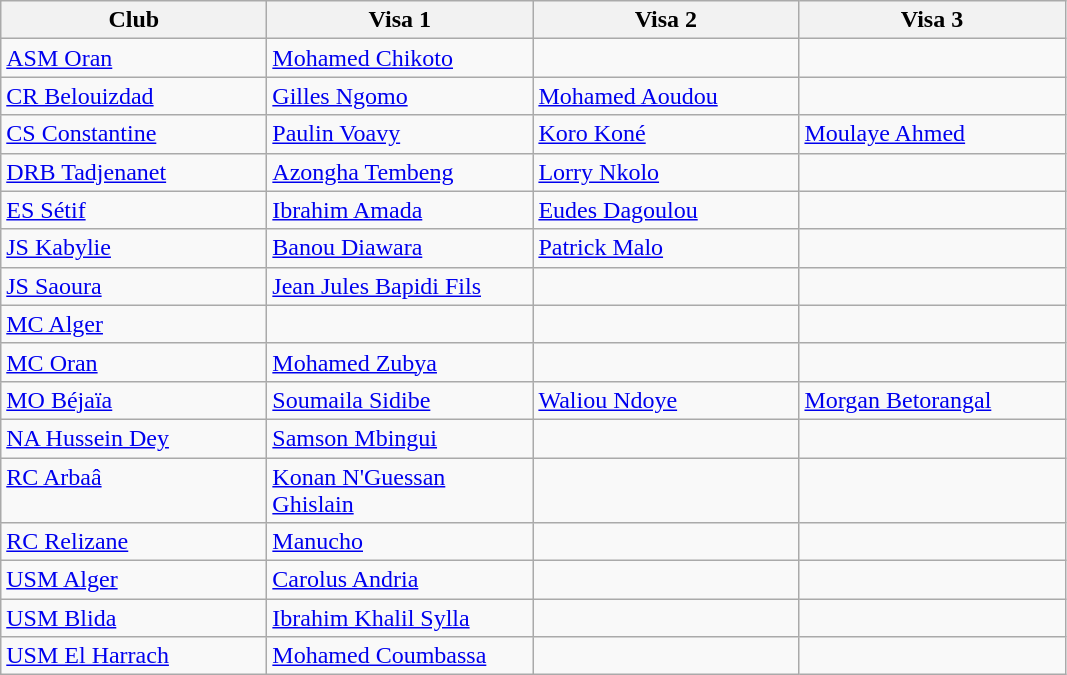<table class="wikitable">
<tr>
<th style="width:170px;">Club</th>
<th style="width:170px;">Visa 1</th>
<th style="width:170px;">Visa 2</th>
<th style="width:170px;">Visa 3</th>
</tr>
<tr style="vertical-align:top;">
<td><a href='#'>ASM Oran</a></td>
<td> <a href='#'>Mohamed Chikoto</a></td>
<td></td>
<td></td>
</tr>
<tr style="vertical-align:top;">
<td><a href='#'>CR Belouizdad</a></td>
<td> <a href='#'>Gilles Ngomo</a></td>
<td> <a href='#'>Mohamed Aoudou</a></td>
<td></td>
</tr>
<tr style="vertical-align:top;">
<td><a href='#'>CS Constantine</a></td>
<td> <a href='#'>Paulin Voavy</a></td>
<td> <a href='#'>Koro Koné</a></td>
<td> <a href='#'>Moulaye Ahmed</a></td>
</tr>
<tr style="vertical-align:top;">
<td><a href='#'>DRB Tadjenanet</a></td>
<td> <a href='#'>Azongha Tembeng</a></td>
<td> <a href='#'>Lorry Nkolo</a></td>
<td></td>
</tr>
<tr style="vertical-align:top;">
<td><a href='#'>ES Sétif</a></td>
<td> <a href='#'>Ibrahim Amada</a></td>
<td> <a href='#'>Eudes Dagoulou</a></td>
<td></td>
</tr>
<tr style="vertical-align:top;">
<td><a href='#'>JS Kabylie</a></td>
<td> <a href='#'>Banou Diawara</a></td>
<td> <a href='#'>Patrick Malo</a></td>
<td></td>
</tr>
<tr style="vertical-align:top;">
<td><a href='#'>JS Saoura</a></td>
<td> <a href='#'>Jean Jules Bapidi Fils</a></td>
<td></td>
<td></td>
</tr>
<tr style="vertical-align:top;">
<td><a href='#'>MC Alger</a></td>
<td></td>
<td></td>
<td></td>
</tr>
<tr style="vertical-align:top;">
<td><a href='#'>MC Oran</a></td>
<td> <a href='#'>Mohamed Zubya</a></td>
<td></td>
<td></td>
</tr>
<tr style="vertical-align:top;">
<td><a href='#'>MO Béjaïa</a></td>
<td> <a href='#'>Soumaila Sidibe</a></td>
<td> <a href='#'>Waliou Ndoye</a></td>
<td> <a href='#'>Morgan Betorangal</a></td>
</tr>
<tr style="vertical-align:top;">
<td><a href='#'>NA Hussein Dey</a></td>
<td> <a href='#'>Samson Mbingui</a></td>
<td></td>
<td></td>
</tr>
<tr style="vertical-align:top;">
<td><a href='#'>RC Arbaâ</a></td>
<td> <a href='#'>Konan N'Guessan Ghislain</a></td>
<td></td>
<td></td>
</tr>
<tr style="vertical-align:top;">
<td><a href='#'>RC Relizane</a></td>
<td> <a href='#'>Manucho</a></td>
<td></td>
<td></td>
</tr>
<tr style="vertical-align:top;">
<td><a href='#'>USM Alger</a></td>
<td> <a href='#'>Carolus Andria</a></td>
<td></td>
<td></td>
</tr>
<tr style="vertical-align:top;">
<td><a href='#'>USM Blida</a></td>
<td> <a href='#'>Ibrahim Khalil Sylla</a></td>
<td></td>
<td></td>
</tr>
<tr style="vertical-align:top;">
<td><a href='#'>USM El Harrach</a></td>
<td> <a href='#'>Mohamed Coumbassa</a></td>
<td></td>
<td></td>
</tr>
</table>
